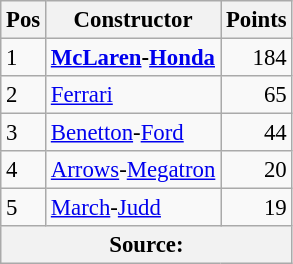<table class="wikitable" style="font-size: 95%;">
<tr>
<th>Pos</th>
<th>Constructor</th>
<th>Points</th>
</tr>
<tr>
<td>1</td>
<td> <strong><a href='#'>McLaren</a>-<a href='#'>Honda</a></strong></td>
<td align=right>184</td>
</tr>
<tr>
<td>2</td>
<td> <a href='#'>Ferrari</a></td>
<td align=right>65</td>
</tr>
<tr>
<td>3</td>
<td> <a href='#'>Benetton</a>-<a href='#'>Ford</a></td>
<td align=right>44</td>
</tr>
<tr>
<td>4</td>
<td> <a href='#'>Arrows</a>-<a href='#'>Megatron</a></td>
<td align=right>20</td>
</tr>
<tr>
<td>5</td>
<td> <a href='#'>March</a>-<a href='#'>Judd</a></td>
<td align=right>19</td>
</tr>
<tr>
<th colspan=4>Source: </th>
</tr>
</table>
